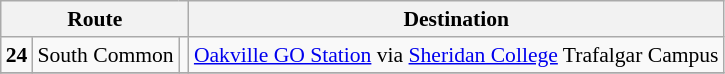<table class=wikitable style="font-size: 90%;" |>
<tr>
<th colspan=3>Route</th>
<th>Destination</th>
</tr>
<tr>
<td><strong>24</strong></td>
<td>South Common</td>
<td></td>
<td><a href='#'>Oakville GO Station</a> via <a href='#'>Sheridan College</a> Trafalgar Campus</td>
</tr>
<tr>
</tr>
</table>
